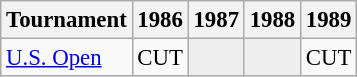<table class="wikitable" style="font-size:95%;text-align:center;">
<tr>
<th>Tournament</th>
<th>1986</th>
<th>1987</th>
<th>1988</th>
<th>1989</th>
</tr>
<tr>
<td align=left><a href='#'>U.S. Open</a></td>
<td>CUT</td>
<td style="background:#eeeeee;"></td>
<td style="background:#eeeeee;"></td>
<td>CUT</td>
</tr>
</table>
